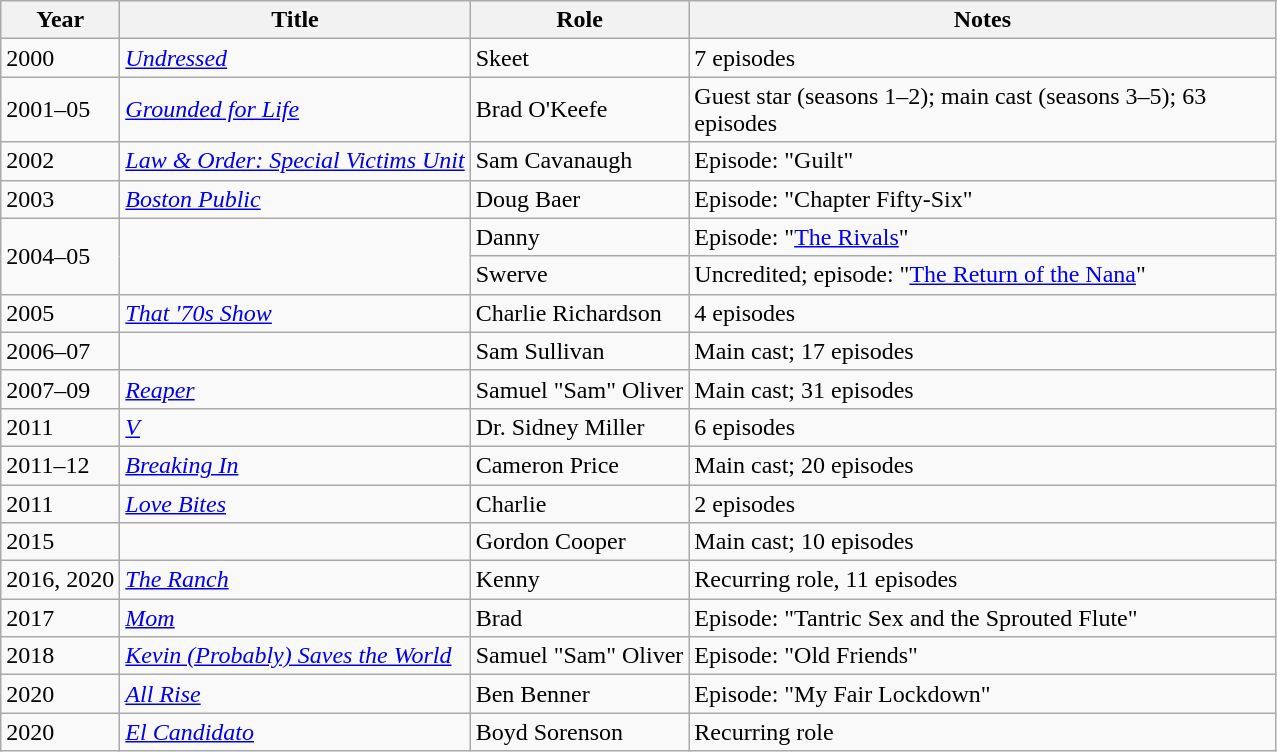<table class="wikitable sortable">
<tr>
<th>Year</th>
<th>Title</th>
<th>Role</th>
<th class="unsortable" style="width:24em;">Notes</th>
</tr>
<tr>
<td>2000</td>
<td><em><a href='#'>Undressed</a></em></td>
<td>Skeet</td>
<td>7 episodes</td>
</tr>
<tr>
<td>2001–05</td>
<td><em><a href='#'>Grounded for Life</a></em></td>
<td>Brad O'Keefe</td>
<td>Guest star (seasons 1–2); main cast (seasons 3–5); 63 episodes</td>
</tr>
<tr>
<td>2002</td>
<td><em><a href='#'>Law & Order: Special Victims Unit</a></em></td>
<td>Sam Cavanaugh</td>
<td>Episode: "Guilt"</td>
</tr>
<tr>
<td>2003</td>
<td><em><a href='#'>Boston Public</a></em></td>
<td>Doug Baer</td>
<td>Episode: "Chapter Fifty-Six"</td>
</tr>
<tr>
<td rowspan=2>2004–05</td>
<td rowspan=2><em></em></td>
<td>Danny</td>
<td>Episode: "<a href='#'>The Rivals</a>"</td>
</tr>
<tr>
<td>Swerve</td>
<td>Uncredited; episode: "<a href='#'>The Return of the Nana</a>"</td>
</tr>
<tr>
<td>2005</td>
<td><em><a href='#'>That '70s Show</a></em></td>
<td>Charlie Richardson</td>
<td>4 episodes</td>
</tr>
<tr>
<td>2006–07</td>
<td><em></em></td>
<td>Sam Sullivan</td>
<td>Main cast; 17 episodes</td>
</tr>
<tr>
<td>2007–09</td>
<td><em><a href='#'>Reaper</a></em></td>
<td>Samuel "Sam" Oliver</td>
<td>Main cast; 31 episodes</td>
</tr>
<tr>
<td>2011</td>
<td><em><a href='#'>V</a></em></td>
<td>Dr. Sidney Miller</td>
<td>6 episodes</td>
</tr>
<tr>
<td>2011–12</td>
<td><em><a href='#'>Breaking In</a></em></td>
<td>Cameron Price</td>
<td>Main cast; 20 episodes</td>
</tr>
<tr>
<td>2011</td>
<td><em><a href='#'>Love Bites</a></em></td>
<td>Charlie</td>
<td>2 episodes</td>
</tr>
<tr>
<td>2015</td>
<td><em></em></td>
<td>Gordon Cooper</td>
<td>Main cast; 10 episodes</td>
</tr>
<tr>
<td>2016, 2020</td>
<td><em><a href='#'>The Ranch</a></em></td>
<td>Kenny</td>
<td>Recurring role, 11 episodes</td>
</tr>
<tr>
<td>2017</td>
<td><em><a href='#'>Mom</a></em></td>
<td>Brad</td>
<td>Episode: "Tantric Sex and the Sprouted Flute"</td>
</tr>
<tr>
<td>2018</td>
<td><em><a href='#'>Kevin (Probably) Saves the World</a></em></td>
<td>Samuel "Sam" Oliver</td>
<td>Episode: "Old Friends"</td>
</tr>
<tr>
<td>2020</td>
<td><em><a href='#'>All Rise</a></em></td>
<td>Ben Benner</td>
<td>Episode: "My Fair Lockdown"</td>
</tr>
<tr>
<td>2020</td>
<td><em><a href='#'>El Candidato</a></em></td>
<td>Boyd Sorenson</td>
<td>Recurring role</td>
</tr>
</table>
